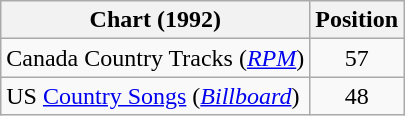<table class="wikitable sortable">
<tr>
<th scope="col">Chart (1992)</th>
<th scope="col">Position</th>
</tr>
<tr>
<td>Canada Country Tracks (<em><a href='#'>RPM</a></em>)</td>
<td align="center">57</td>
</tr>
<tr>
<td>US <a href='#'>Country Songs</a> (<em><a href='#'>Billboard</a></em>)</td>
<td align="center">48</td>
</tr>
</table>
